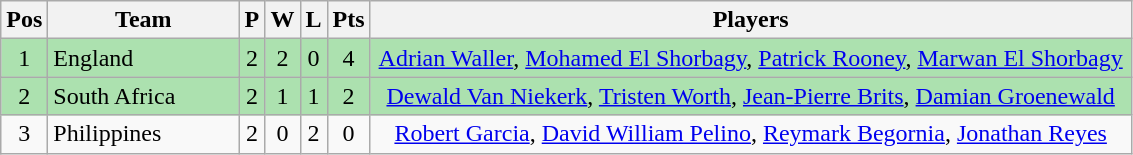<table class="wikitable" style="font-size: 100%">
<tr>
<th width=20>Pos</th>
<th width=120>Team</th>
<th width=10>P</th>
<th width=10>W</th>
<th width=10>L</th>
<th width=20>Pts</th>
<th width=500>Players</th>
</tr>
<tr align=center style="background:#ACE1AF;">
<td>1</td>
<td align="left">England</td>
<td>2</td>
<td>2</td>
<td>0</td>
<td>4</td>
<td><a href='#'>Adrian Waller</a>, <a href='#'>Mohamed El Shorbagy</a>, <a href='#'>Patrick Rooney</a>, <a href='#'>Marwan El Shorbagy</a></td>
</tr>
<tr align=center style="background:#ACE1AF;">
<td>2</td>
<td align="left">South Africa</td>
<td>2</td>
<td>1</td>
<td>1</td>
<td>2</td>
<td><a href='#'>Dewald Van Niekerk</a>, <a href='#'>Tristen Worth</a>, <a href='#'>Jean-Pierre Brits</a>, <a href='#'>Damian Groenewald</a></td>
</tr>
<tr align=center>
<td>3</td>
<td align="left">Philippines</td>
<td>2</td>
<td>0</td>
<td>2</td>
<td>0</td>
<td><a href='#'>Robert Garcia</a>, <a href='#'>David William Pelino</a>, <a href='#'>Reymark Begornia</a>, <a href='#'>Jonathan Reyes</a></td>
</tr>
</table>
